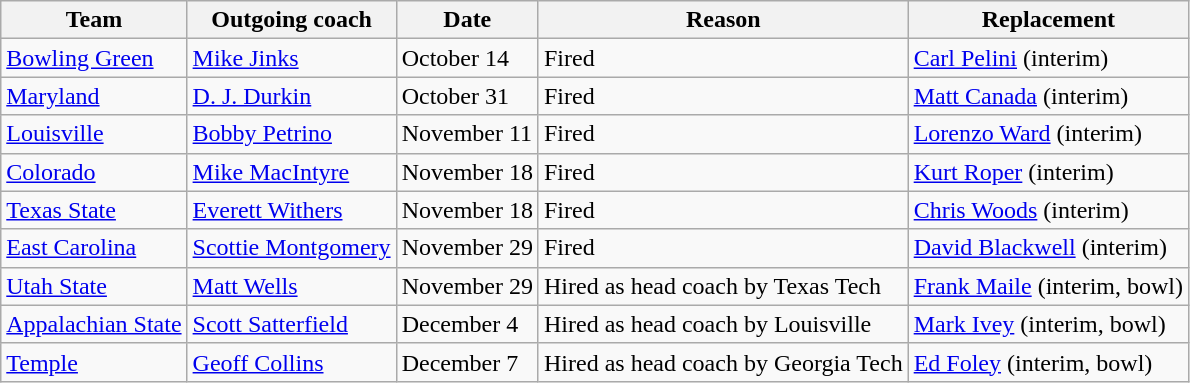<table class="wikitable sortable">
<tr>
<th>Team</th>
<th>Outgoing coach</th>
<th>Date</th>
<th>Reason</th>
<th>Replacement</th>
</tr>
<tr>
<td><a href='#'>Bowling Green</a></td>
<td><a href='#'>Mike Jinks</a></td>
<td>October 14</td>
<td>Fired</td>
<td><a href='#'>Carl Pelini</a> (interim)</td>
</tr>
<tr>
<td><a href='#'>Maryland</a></td>
<td><a href='#'>D. J. Durkin</a></td>
<td>October 31</td>
<td>Fired</td>
<td><a href='#'>Matt Canada</a> (interim)</td>
</tr>
<tr>
<td><a href='#'>Louisville</a></td>
<td><a href='#'>Bobby Petrino</a></td>
<td>November 11</td>
<td>Fired</td>
<td><a href='#'>Lorenzo Ward</a> (interim)</td>
</tr>
<tr>
<td><a href='#'>Colorado</a></td>
<td><a href='#'>Mike MacIntyre</a></td>
<td>November 18</td>
<td>Fired</td>
<td><a href='#'>Kurt Roper</a> (interim)</td>
</tr>
<tr>
<td><a href='#'>Texas State</a></td>
<td><a href='#'>Everett Withers</a></td>
<td>November 18</td>
<td>Fired</td>
<td><a href='#'>Chris Woods</a> (interim)</td>
</tr>
<tr>
<td><a href='#'>East Carolina</a></td>
<td><a href='#'>Scottie Montgomery</a></td>
<td>November 29</td>
<td>Fired</td>
<td><a href='#'>David Blackwell</a> (interim)</td>
</tr>
<tr>
<td><a href='#'>Utah State</a></td>
<td><a href='#'>Matt Wells</a></td>
<td>November 29</td>
<td>Hired as head coach by Texas Tech</td>
<td><a href='#'>Frank Maile</a> (interim, bowl)</td>
</tr>
<tr>
<td><a href='#'>Appalachian State</a></td>
<td><a href='#'>Scott Satterfield</a></td>
<td>December 4</td>
<td>Hired as head coach by Louisville</td>
<td><a href='#'>Mark Ivey</a> (interim, bowl)</td>
</tr>
<tr>
<td><a href='#'>Temple</a></td>
<td><a href='#'>Geoff Collins</a></td>
<td>December 7</td>
<td>Hired as head coach by Georgia Tech</td>
<td><a href='#'>Ed Foley</a> (interim, bowl)</td>
</tr>
</table>
